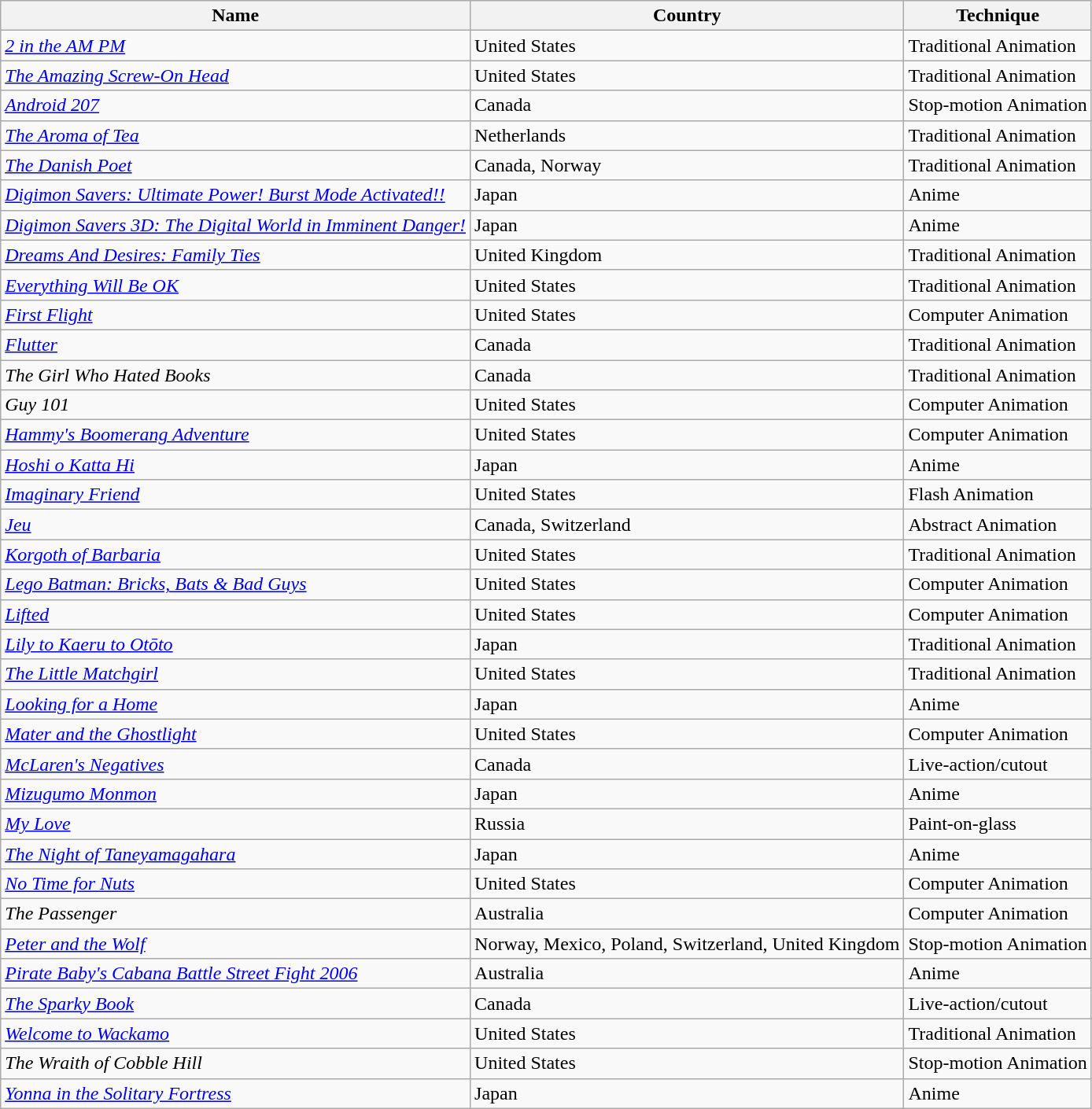<table class="wikitable sortable">
<tr>
<th>Name</th>
<th>Country</th>
<th>Technique</th>
</tr>
<tr>
<td><em><a href='#'>2 in the AM PM</a></em></td>
<td>United States</td>
<td>Traditional Animation</td>
</tr>
<tr>
<td><em><a href='#'>The Amazing Screw-On Head</a></em></td>
<td>United States</td>
<td>Traditional Animation</td>
</tr>
<tr>
<td><em><a href='#'>Android 207</a></em></td>
<td>Canada</td>
<td>Stop-motion Animation</td>
</tr>
<tr>
<td><em><a href='#'>The Aroma of Tea</a></em></td>
<td>Netherlands</td>
<td>Traditional Animation</td>
</tr>
<tr>
<td><em><a href='#'>The Danish Poet</a></em></td>
<td>Canada, Norway</td>
<td>Traditional Animation</td>
</tr>
<tr>
<td><em><a href='#'>Digimon Savers: Ultimate Power! Burst Mode Activated!!</a></em></td>
<td>Japan</td>
<td>Anime</td>
</tr>
<tr>
<td><em><a href='#'>Digimon Savers 3D: The Digital World in Imminent Danger!</a></em></td>
<td>Japan</td>
<td>Anime</td>
</tr>
<tr>
<td><em><a href='#'>Dreams And Desires: Family Ties</a></em></td>
<td>United Kingdom</td>
<td>Traditional Animation</td>
</tr>
<tr>
<td><em><a href='#'>Everything Will Be OK</a></em></td>
<td>United States</td>
<td>Traditional Animation</td>
</tr>
<tr>
<td><em><a href='#'>First Flight</a></em></td>
<td>United States</td>
<td>Computer Animation</td>
</tr>
<tr>
<td><em><a href='#'>Flutter</a></em></td>
<td>Canada</td>
<td>Traditional Animation</td>
</tr>
<tr>
<td><em>The Girl Who Hated Books</em></td>
<td>Canada</td>
<td>Traditional Animation</td>
</tr>
<tr>
<td><em>Guy 101</em></td>
<td>United States</td>
<td>Computer Animation</td>
</tr>
<tr>
<td><em><a href='#'>Hammy's Boomerang Adventure</a></em></td>
<td>United States</td>
<td>Computer Animation</td>
</tr>
<tr>
<td><em><a href='#'>Hoshi o Katta Hi</a></em></td>
<td>Japan</td>
<td>Anime</td>
</tr>
<tr>
<td><em><a href='#'>Imaginary Friend</a></em></td>
<td>United States</td>
<td>Flash Animation</td>
</tr>
<tr>
<td><em><a href='#'>Jeu</a></em></td>
<td>Canada, Switzerland</td>
<td>Abstract Animation</td>
</tr>
<tr>
<td><em><a href='#'>Korgoth of Barbaria</a></em></td>
<td>United States</td>
<td>Traditional Animation</td>
</tr>
<tr>
<td><em><a href='#'>Lego Batman: Bricks, Bats & Bad Guys</a></em></td>
<td>United States</td>
<td>Computer Animation</td>
</tr>
<tr>
<td><em><a href='#'>Lifted</a></em></td>
<td>United States</td>
<td>Computer Animation</td>
</tr>
<tr>
<td><em><a href='#'>Lily to Kaeru to Otōto</a></em></td>
<td>Japan</td>
<td>Traditional Animation</td>
</tr>
<tr>
<td><em><a href='#'>The Little Matchgirl</a></em></td>
<td>United States</td>
<td>Traditional Animation</td>
</tr>
<tr>
<td><em><a href='#'>Looking for a Home</a></em></td>
<td>Japan</td>
<td>Anime</td>
</tr>
<tr>
<td><em><a href='#'>Mater and the Ghostlight</a></em></td>
<td>United States</td>
<td>Computer Animation</td>
</tr>
<tr>
<td><em><a href='#'>McLaren's Negatives</a></em></td>
<td>Canada</td>
<td>Live-action/cutout</td>
</tr>
<tr>
<td><em><a href='#'>Mizugumo Monmon</a></em></td>
<td>Japan</td>
<td>Anime</td>
</tr>
<tr>
<td><em><a href='#'>My Love</a></em></td>
<td>Russia</td>
<td>Paint-on-glass</td>
</tr>
<tr>
<td><em><a href='#'>The Night of Taneyamagahara</a></em></td>
<td>Japan</td>
<td>Anime</td>
</tr>
<tr>
<td><em><a href='#'>No Time for Nuts</a></em></td>
<td>United States</td>
<td>Computer Animation</td>
</tr>
<tr>
<td><em>The Passenger</em></td>
<td>Australia</td>
<td>Computer Animation</td>
</tr>
<tr>
<td><em><a href='#'>Peter and the Wolf</a></em></td>
<td>Norway, Mexico, Poland, Switzerland, United Kingdom</td>
<td>Stop-motion Animation</td>
</tr>
<tr>
<td><em><a href='#'>Pirate Baby's Cabana Battle Street Fight 2006</a></em></td>
<td>Australia</td>
<td>Anime</td>
</tr>
<tr>
<td><em><a href='#'>The Sparky Book</a></em></td>
<td>Canada</td>
<td>Live-action/cutout</td>
</tr>
<tr>
<td><em><a href='#'>Welcome to Wackamo</a></em></td>
<td>United States</td>
<td>Traditional Animation</td>
</tr>
<tr>
<td><em>The Wraith of Cobble Hill</em></td>
<td>United States</td>
<td>Stop-motion Animation</td>
</tr>
<tr>
<td><em><a href='#'>Yonna in the Solitary Fortress</a></em></td>
<td>Japan</td>
<td>Anime</td>
</tr>
</table>
